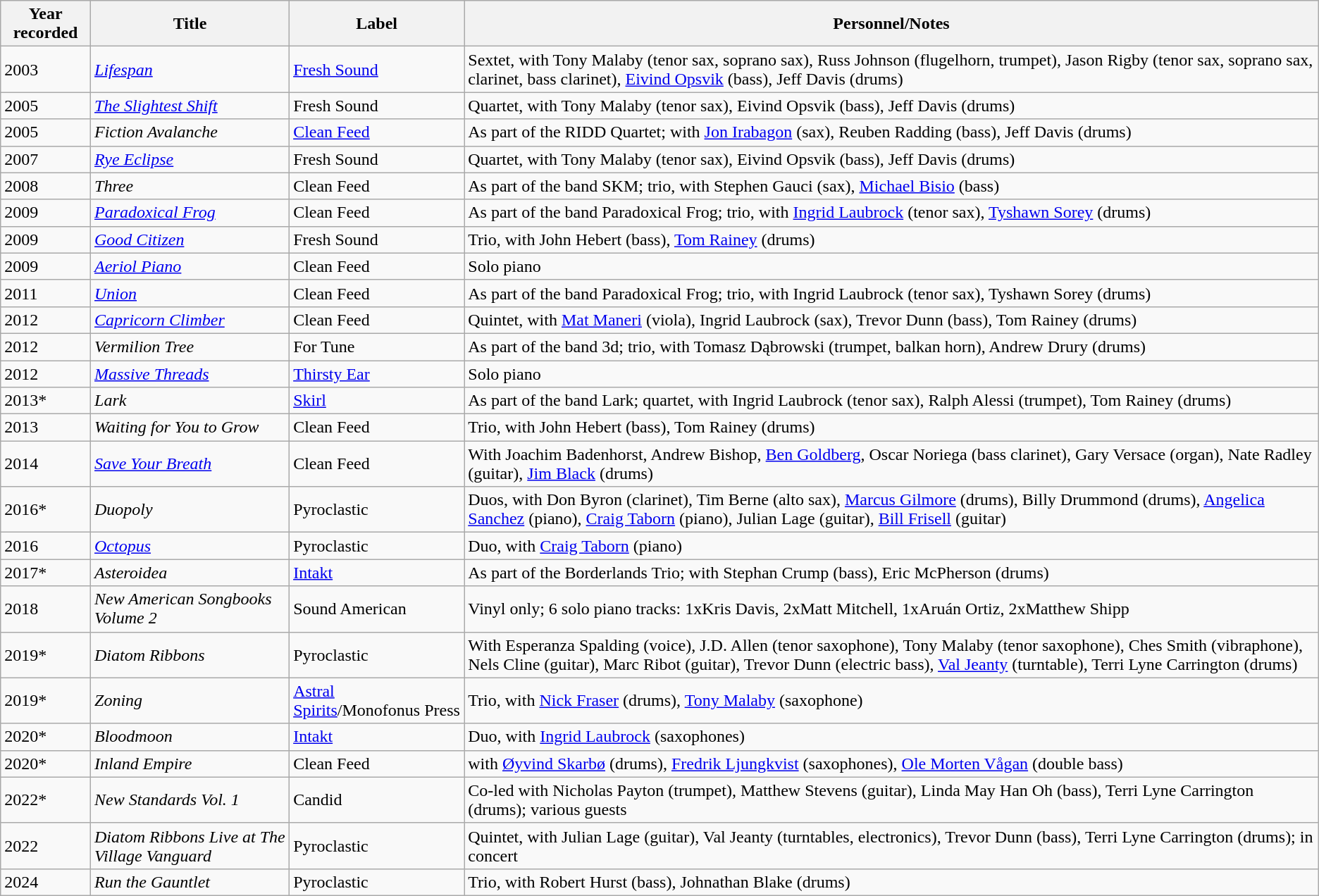<table class="wikitable sortable">
<tr>
<th>Year recorded</th>
<th>Title</th>
<th>Label</th>
<th>Personnel/Notes</th>
</tr>
<tr>
<td>2003</td>
<td><em><a href='#'>Lifespan</a></em></td>
<td><a href='#'>Fresh Sound</a></td>
<td>Sextet, with Tony Malaby (tenor sax, soprano sax), Russ Johnson (flugelhorn, trumpet), Jason Rigby (tenor sax, soprano sax, clarinet, bass clarinet), <a href='#'>Eivind Opsvik</a> (bass), Jeff Davis (drums)</td>
</tr>
<tr>
<td>2005</td>
<td><em><a href='#'>The Slightest Shift</a></em></td>
<td>Fresh Sound</td>
<td>Quartet, with Tony Malaby (tenor sax), Eivind Opsvik (bass), Jeff Davis (drums)</td>
</tr>
<tr>
<td>2005</td>
<td><em>Fiction Avalanche</em></td>
<td><a href='#'>Clean Feed</a></td>
<td>As part of the RIDD Quartet; with <a href='#'>Jon Irabagon</a> (sax), Reuben Radding (bass), Jeff Davis (drums)</td>
</tr>
<tr>
<td>2007</td>
<td><em><a href='#'>Rye Eclipse</a></em></td>
<td>Fresh Sound</td>
<td>Quartet, with Tony Malaby (tenor sax), Eivind Opsvik (bass), Jeff Davis (drums)</td>
</tr>
<tr>
<td>2008</td>
<td><em>Three</em></td>
<td>Clean Feed</td>
<td>As part of the band SKM; trio, with Stephen Gauci (sax), <a href='#'>Michael Bisio</a> (bass)</td>
</tr>
<tr>
<td>2009</td>
<td><em><a href='#'>Paradoxical Frog</a></em></td>
<td>Clean Feed</td>
<td>As part of the band Paradoxical Frog; trio, with <a href='#'>Ingrid Laubrock</a> (tenor sax), <a href='#'>Tyshawn Sorey</a> (drums)</td>
</tr>
<tr>
<td>2009</td>
<td><em><a href='#'>Good Citizen</a></em></td>
<td>Fresh Sound</td>
<td>Trio, with John Hebert (bass), <a href='#'>Tom Rainey</a> (drums)</td>
</tr>
<tr>
<td>2009</td>
<td><em><a href='#'>Aeriol Piano</a></em></td>
<td>Clean Feed</td>
<td>Solo piano</td>
</tr>
<tr>
<td>2011</td>
<td><em><a href='#'>Union</a></em></td>
<td>Clean Feed</td>
<td>As part of the band Paradoxical Frog; trio, with Ingrid Laubrock (tenor sax), Tyshawn Sorey (drums)</td>
</tr>
<tr>
<td>2012</td>
<td><em><a href='#'>Capricorn Climber</a></em></td>
<td>Clean Feed</td>
<td>Quintet, with <a href='#'>Mat Maneri</a> (viola), Ingrid Laubrock (sax), Trevor Dunn (bass), Tom Rainey (drums)</td>
</tr>
<tr>
<td>2012</td>
<td><em>Vermilion Tree</em></td>
<td>For Tune</td>
<td>As part of the band 3d; trio, with Tomasz Dąbrowski (trumpet, balkan horn), Andrew Drury (drums)</td>
</tr>
<tr>
<td>2012</td>
<td><em><a href='#'>Massive Threads</a></em></td>
<td><a href='#'>Thirsty Ear</a></td>
<td>Solo piano</td>
</tr>
<tr>
<td>2013*</td>
<td><em>Lark</em></td>
<td><a href='#'>Skirl</a></td>
<td>As part of the band Lark; quartet, with Ingrid Laubrock (tenor sax), Ralph Alessi (trumpet), Tom Rainey (drums)</td>
</tr>
<tr>
<td>2013</td>
<td><em>Waiting for You to Grow</em></td>
<td>Clean Feed</td>
<td>Trio, with John Hebert (bass), Tom Rainey (drums)</td>
</tr>
<tr>
<td>2014</td>
<td><em><a href='#'>Save Your Breath</a></em></td>
<td>Clean Feed</td>
<td>With Joachim Badenhorst, Andrew Bishop, <a href='#'>Ben Goldberg</a>, Oscar Noriega (bass clarinet), Gary Versace (organ), Nate Radley (guitar), <a href='#'>Jim Black</a> (drums)</td>
</tr>
<tr>
<td>2016*</td>
<td><em>Duopoly</em></td>
<td>Pyroclastic</td>
<td>Duos, with Don Byron (clarinet), Tim Berne (alto sax), <a href='#'>Marcus Gilmore</a> (drums), Billy Drummond (drums), <a href='#'>Angelica Sanchez</a> (piano), <a href='#'>Craig Taborn</a> (piano), Julian Lage (guitar), <a href='#'>Bill Frisell</a> (guitar)</td>
</tr>
<tr>
<td>2016</td>
<td><em><a href='#'>Octopus</a></em></td>
<td>Pyroclastic</td>
<td>Duo, with <a href='#'>Craig Taborn</a> (piano)</td>
</tr>
<tr>
<td>2017*</td>
<td><em>Asteroidea</em></td>
<td><a href='#'>Intakt</a></td>
<td>As part of the Borderlands Trio; with Stephan Crump (bass), Eric McPherson (drums)</td>
</tr>
<tr>
<td>2018</td>
<td><em>New American Songbooks Volume 2</em></td>
<td>Sound American</td>
<td>Vinyl only; 6 solo piano tracks: 1xKris Davis, 2xMatt Mitchell, 1xAruán Ortiz, 2xMatthew Shipp</td>
</tr>
<tr>
<td>2019*</td>
<td><em>Diatom Ribbons</em></td>
<td>Pyroclastic</td>
<td>With Esperanza Spalding (voice), J.D. Allen (tenor saxophone), Tony Malaby (tenor saxophone), Ches Smith (vibraphone), Nels Cline (guitar), Marc Ribot (guitar), Trevor Dunn (electric bass), <a href='#'>Val Jeanty</a> (turntable), Terri Lyne Carrington (drums)</td>
</tr>
<tr>
<td>2019*</td>
<td><em>Zoning</em></td>
<td><a href='#'>Astral Spirits</a>/Monofonus Press</td>
<td>Trio, with <a href='#'>Nick Fraser</a>  (drums), <a href='#'>Tony Malaby</a> (saxophone)</td>
</tr>
<tr>
<td>2020*</td>
<td><em>Bloodmoon</em></td>
<td><a href='#'>Intakt</a></td>
<td>Duo, with <a href='#'>Ingrid Laubrock</a> (saxophones)</td>
</tr>
<tr>
<td>2020*</td>
<td><em>Inland Empire</em></td>
<td>Clean Feed</td>
<td>with <a href='#'>Øyvind Skarbø</a> (drums), <a href='#'>Fredrik Ljungkvist</a> (saxophones), <a href='#'>Ole Morten Vågan</a> (double bass)</td>
</tr>
<tr>
<td>2022*</td>
<td><em>New Standards Vol. 1</em></td>
<td>Candid</td>
<td>Co-led with Nicholas Payton (trumpet), Matthew Stevens (guitar), Linda May Han Oh (bass), Terri Lyne Carrington (drums); various guests</td>
</tr>
<tr>
<td>2022</td>
<td><em>Diatom Ribbons Live at The Village Vanguard</em></td>
<td>Pyroclastic</td>
<td>Quintet, with Julian Lage (guitar), Val Jeanty (turntables, electronics), Trevor Dunn (bass), Terri Lyne Carrington (drums); in concert</td>
</tr>
<tr>
<td>2024</td>
<td><em>Run the Gauntlet</em></td>
<td>Pyroclastic</td>
<td>Trio, with Robert Hurst (bass), Johnathan Blake (drums)</td>
</tr>
</table>
